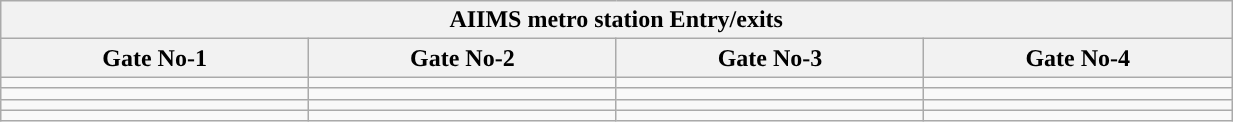<table class="wikitable" style="text-align: center;" width="65%">
<tr>
<th align="center" colspan="5" style="background:#"><span>AIIMS metro station Entry/exits</span></th>
</tr>
<tr>
<th style="width:15%;">Gate No-1 </th>
<th style="width:15%;">Gate No-2 </th>
<th style="width:15%;">Gate No-3 </th>
<th style="width:15%;">Gate No-4</th>
</tr>
<tr>
<td></td>
<td></td>
<td></td>
<td></td>
</tr>
<tr>
<td></td>
<td></td>
<td></td>
<td></td>
</tr>
<tr>
<td></td>
<td></td>
<td></td>
<td></td>
</tr>
<tr>
<td></td>
<td></td>
<td></td>
<td></td>
</tr>
</table>
